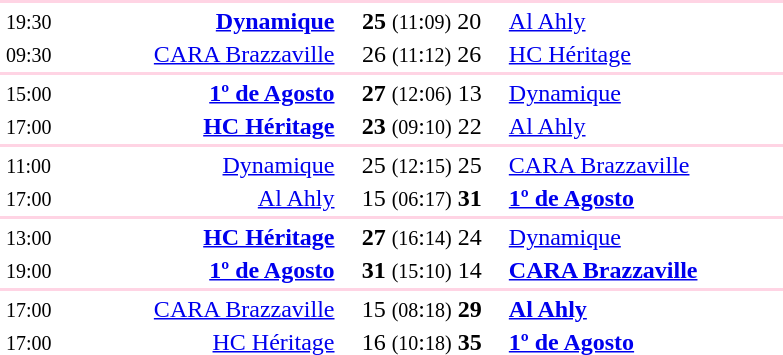<table style="text-align:center" width=550>
<tr>
<th width=3%></th>
<th width=25%></th>
<th width=15%></th>
<th width=25%></th>
<th width=3%></th>
</tr>
<tr align="left" bgcolor=#ffd4e4>
<td colspan=4></td>
</tr>
<tr>
<td><small>19:30</small></td>
<td align="right"><strong><a href='#'>Dynamique</a></strong> </td>
<td><strong>25</strong> <small>(11</small>:<small>09)</small> 20</td>
<td align=left> <a href='#'>Al Ahly</a></td>
<td></td>
</tr>
<tr>
<td><small>09:30</small></td>
<td align="right"><a href='#'>CARA Brazzaville</a> </td>
<td>26 <small>(11</small>:<small>12)</small> 26</td>
<td align=left> <a href='#'>HC Héritage</a></td>
<td></td>
</tr>
<tr align="left" bgcolor=#ffd4e4>
<td colspan=4></td>
</tr>
<tr>
<td><small>15:00</small></td>
<td align="right"><strong><a href='#'>1º de Agosto</a></strong> </td>
<td><strong>27</strong> <small>(12</small>:<small>06)</small> 13</td>
<td align=left> <a href='#'>Dynamique</a></td>
<td></td>
</tr>
<tr>
<td><small>17:00</small></td>
<td align="right"><strong><a href='#'>HC Héritage</a></strong> </td>
<td><strong>23</strong> <small>(09</small>:<small>10)</small> 22</td>
<td align=left> <a href='#'>Al Ahly</a></td>
<td></td>
</tr>
<tr align="left" bgcolor=#ffd4e4>
<td colspan=4></td>
</tr>
<tr>
<td><small>11:00</small></td>
<td align="right"><a href='#'>Dynamique</a> </td>
<td>25 <small>(12</small>:<small>15)</small> 25</td>
<td align=left> <a href='#'>CARA Brazzaville</a></td>
<td></td>
</tr>
<tr>
<td><small>17:00</small></td>
<td align="right"><a href='#'>Al Ahly</a> </td>
<td>15 <small>(06</small>:<small>17)</small> <strong>31</strong></td>
<td align=left> <strong><a href='#'>1º de Agosto</a></strong></td>
<td></td>
</tr>
<tr align="left" bgcolor=#ffd4e4>
<td colspan=4></td>
</tr>
<tr>
<td><small>13:00</small></td>
<td align="right"><strong><a href='#'>HC Héritage</a></strong> </td>
<td><strong>27</strong> <small>(16</small>:<small>14)</small> 24</td>
<td align=left> <a href='#'>Dynamique</a></td>
<td></td>
</tr>
<tr>
<td><small>19:00</small></td>
<td align="right"><strong><a href='#'>1º de Agosto</a></strong> </td>
<td><strong>31</strong> <small>(15</small>:<small>10)</small> 14</td>
<td align=left> <strong><a href='#'>CARA Brazzaville</a></strong></td>
<td></td>
</tr>
<tr align="left" bgcolor=#ffd4e4>
<td colspan=4></td>
</tr>
<tr>
<td><small>17:00</small></td>
<td align="right"><a href='#'>CARA Brazzaville</a> </td>
<td>15 <small>(08</small>:<small>18)</small> <strong>29</strong></td>
<td align=left> <strong><a href='#'>Al Ahly</a></strong></td>
<td></td>
</tr>
<tr>
<td><small>17:00</small></td>
<td align="right"><a href='#'>HC Héritage</a> </td>
<td>16 <small>(10</small>:<small>18)</small> <strong>35</strong></td>
<td align=left> <strong><a href='#'>1º de Agosto</a></strong></td>
<td></td>
</tr>
</table>
